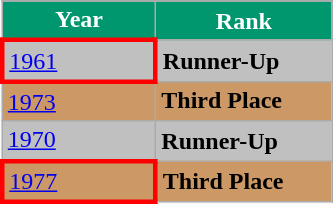<table class="wikitable">
<tr>
</tr>
<tr style="color:white;">
<th style="width:95px; background:#00966E;">Year</th>
<th style="width:110px; background:#00966E;">Rank</th>
</tr>
<tr bgcolor=silver>
<td style="border: 3px solid red"> <a href='#'>1961</a></td>
<td><strong>Runner-Up</strong> </td>
</tr>
<tr bgcolor=#cc9966>
<td> <a href='#'>1973</a></td>
<td><strong>Third Place  </strong> </td>
</tr>
<tr bgcolor=silver>
<td> <a href='#'>1970</a></td>
<td><strong>Runner-Up</strong> </td>
</tr>
<tr bgcolor=#cc9966>
<td style="border: 3px solid red"> <a href='#'>1977</a></td>
<td><strong>Third Place  </strong> </td>
</tr>
</table>
